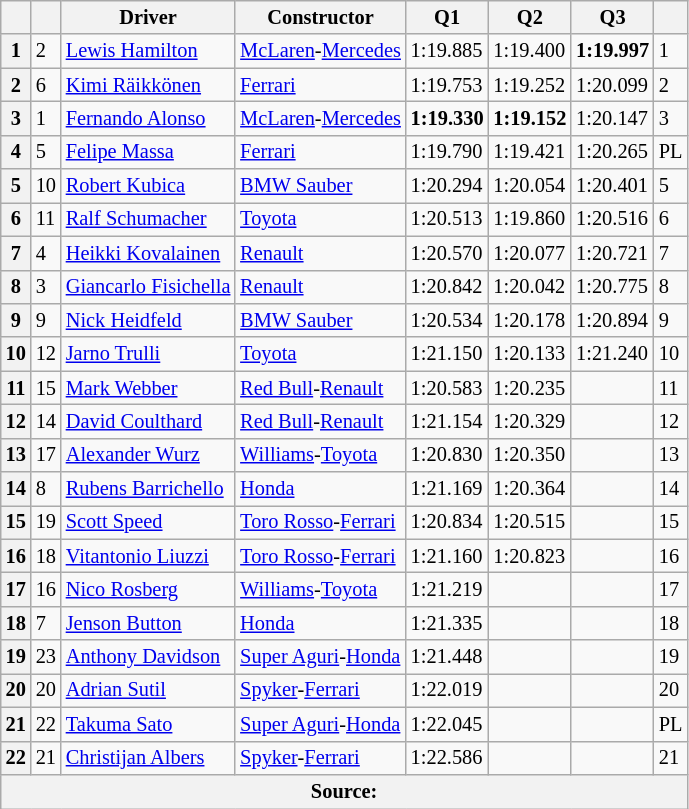<table class="wikitable sortable" style="font-size: 85%">
<tr>
<th></th>
<th></th>
<th>Driver</th>
<th>Constructor</th>
<th>Q1</th>
<th>Q2</th>
<th>Q3</th>
<th></th>
</tr>
<tr>
<th>1</th>
<td>2</td>
<td> <a href='#'>Lewis Hamilton</a></td>
<td align="center" nowrap><a href='#'>McLaren</a>-<a href='#'>Mercedes</a></td>
<td>1:19.885</td>
<td>1:19.400</td>
<td><strong>1:19.997</strong></td>
<td>1</td>
</tr>
<tr>
<th>2</th>
<td>6</td>
<td> <a href='#'>Kimi Räikkönen</a></td>
<td><a href='#'>Ferrari</a></td>
<td>1:19.753</td>
<td>1:19.252</td>
<td>1:20.099</td>
<td>2</td>
</tr>
<tr>
<th>3</th>
<td>1</td>
<td> <a href='#'>Fernando Alonso</a></td>
<td><a href='#'>McLaren</a>-<a href='#'>Mercedes</a></td>
<td><strong>1:19.330</strong></td>
<td><strong>1:19.152</strong></td>
<td>1:20.147</td>
<td>3</td>
</tr>
<tr>
<th>4</th>
<td>5</td>
<td> <a href='#'>Felipe Massa</a></td>
<td><a href='#'>Ferrari</a></td>
<td>1:19.790</td>
<td>1:19.421</td>
<td>1:20.265</td>
<td>PL</td>
</tr>
<tr>
<th>5</th>
<td>10</td>
<td> <a href='#'>Robert Kubica</a></td>
<td><a href='#'>BMW Sauber</a></td>
<td>1:20.294</td>
<td>1:20.054</td>
<td>1:20.401</td>
<td>5</td>
</tr>
<tr>
<th>6</th>
<td>11</td>
<td> <a href='#'>Ralf Schumacher</a></td>
<td><a href='#'>Toyota</a></td>
<td>1:20.513</td>
<td>1:19.860</td>
<td>1:20.516</td>
<td>6</td>
</tr>
<tr>
<th>7</th>
<td>4</td>
<td> <a href='#'>Heikki Kovalainen</a></td>
<td><a href='#'>Renault</a></td>
<td>1:20.570</td>
<td>1:20.077</td>
<td>1:20.721</td>
<td>7</td>
</tr>
<tr>
<th>8</th>
<td>3</td>
<td align="center" nowrap> <a href='#'>Giancarlo Fisichella</a></td>
<td><a href='#'>Renault</a></td>
<td>1:20.842</td>
<td>1:20.042</td>
<td>1:20.775</td>
<td>8</td>
</tr>
<tr>
<th>9</th>
<td>9</td>
<td> <a href='#'>Nick Heidfeld</a></td>
<td><a href='#'>BMW Sauber</a></td>
<td>1:20.534</td>
<td>1:20.178</td>
<td>1:20.894</td>
<td>9</td>
</tr>
<tr>
<th>10</th>
<td>12</td>
<td> <a href='#'>Jarno Trulli</a></td>
<td><a href='#'>Toyota</a></td>
<td>1:21.150</td>
<td>1:20.133</td>
<td>1:21.240</td>
<td>10</td>
</tr>
<tr>
<th>11</th>
<td>15</td>
<td> <a href='#'>Mark Webber</a></td>
<td><a href='#'>Red Bull</a>-<a href='#'>Renault</a></td>
<td>1:20.583</td>
<td>1:20.235</td>
<td></td>
<td>11</td>
</tr>
<tr>
<th>12</th>
<td>14</td>
<td> <a href='#'>David Coulthard</a></td>
<td><a href='#'>Red Bull</a>-<a href='#'>Renault</a></td>
<td>1:21.154</td>
<td>1:20.329</td>
<td></td>
<td>12</td>
</tr>
<tr>
<th>13</th>
<td>17</td>
<td> <a href='#'>Alexander Wurz</a></td>
<td><a href='#'>Williams</a>-<a href='#'>Toyota</a></td>
<td>1:20.830</td>
<td>1:20.350</td>
<td></td>
<td>13</td>
</tr>
<tr>
<th>14</th>
<td>8</td>
<td> <a href='#'>Rubens Barrichello</a></td>
<td><a href='#'>Honda</a></td>
<td>1:21.169</td>
<td>1:20.364</td>
<td></td>
<td>14</td>
</tr>
<tr>
<th>15</th>
<td>19</td>
<td> <a href='#'>Scott Speed</a></td>
<td><a href='#'>Toro Rosso</a>-<a href='#'>Ferrari</a></td>
<td>1:20.834</td>
<td>1:20.515</td>
<td></td>
<td>15</td>
</tr>
<tr>
<th>16</th>
<td>18</td>
<td> <a href='#'>Vitantonio Liuzzi</a></td>
<td><a href='#'>Toro Rosso</a>-<a href='#'>Ferrari</a></td>
<td>1:21.160</td>
<td>1:20.823</td>
<td></td>
<td>16</td>
</tr>
<tr>
<th>17</th>
<td>16</td>
<td> <a href='#'>Nico Rosberg</a></td>
<td><a href='#'>Williams</a>-<a href='#'>Toyota</a></td>
<td>1:21.219</td>
<td></td>
<td></td>
<td>17</td>
</tr>
<tr>
<th>18</th>
<td>7</td>
<td> <a href='#'>Jenson Button</a></td>
<td><a href='#'>Honda</a></td>
<td>1:21.335</td>
<td></td>
<td></td>
<td>18</td>
</tr>
<tr>
<th>19</th>
<td>23</td>
<td> <a href='#'>Anthony Davidson</a></td>
<td><a href='#'>Super Aguri</a>-<a href='#'>Honda</a></td>
<td>1:21.448</td>
<td></td>
<td></td>
<td>19</td>
</tr>
<tr>
<th>20</th>
<td>20</td>
<td> <a href='#'>Adrian Sutil</a></td>
<td><a href='#'>Spyker</a>-<a href='#'>Ferrari</a></td>
<td>1:22.019</td>
<td></td>
<td></td>
<td>20</td>
</tr>
<tr>
<th>21</th>
<td>22</td>
<td> <a href='#'>Takuma Sato</a></td>
<td><a href='#'>Super Aguri</a>-<a href='#'>Honda</a></td>
<td>1:22.045</td>
<td></td>
<td></td>
<td>PL</td>
</tr>
<tr>
<th>22</th>
<td>21</td>
<td> <a href='#'>Christijan Albers</a></td>
<td><a href='#'>Spyker</a>-<a href='#'>Ferrari</a></td>
<td>1:22.586</td>
<td></td>
<td></td>
<td>21</td>
</tr>
<tr>
<th colspan=8>Source:</th>
</tr>
</table>
